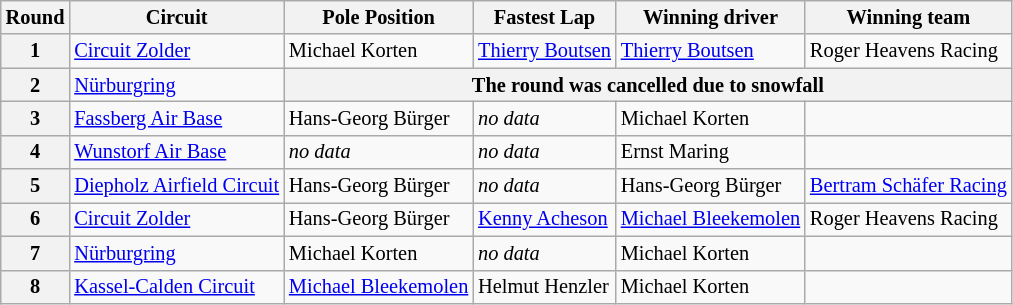<table class="wikitable" style="font-size: 85%;">
<tr>
<th>Round</th>
<th>Circuit</th>
<th>Pole Position</th>
<th>Fastest Lap</th>
<th>Winning driver</th>
<th>Winning team</th>
</tr>
<tr>
<th>1</th>
<td><a href='#'>Circuit Zolder</a></td>
<td> Michael Korten</td>
<td> <a href='#'>Thierry Boutsen</a></td>
<td> <a href='#'>Thierry Boutsen</a></td>
<td> Roger Heavens Racing</td>
</tr>
<tr>
<th>2</th>
<td><a href='#'>Nürburgring</a></td>
<th colspan=4>The round was cancelled due to snowfall</th>
</tr>
<tr>
<th>3</th>
<td><a href='#'>Fassberg Air Base</a></td>
<td> Hans-Georg Bürger</td>
<td><em>no data</em></td>
<td> Michael Korten</td>
<td> </td>
</tr>
<tr>
<th>4</th>
<td><a href='#'>Wunstorf Air Base</a></td>
<td><em>no data</em></td>
<td><em>no data</em></td>
<td> Ernst Maring</td>
<td> </td>
</tr>
<tr>
<th>5</th>
<td><a href='#'>Diepholz Airfield Circuit</a></td>
<td> Hans-Georg Bürger</td>
<td><em>no data</em></td>
<td> Hans-Georg Bürger</td>
<td> <a href='#'>Bertram Schäfer Racing</a></td>
</tr>
<tr>
<th>6</th>
<td><a href='#'>Circuit Zolder</a></td>
<td> Hans-Georg Bürger</td>
<td> <a href='#'>Kenny Acheson</a></td>
<td> <a href='#'>Michael Bleekemolen</a></td>
<td> Roger Heavens Racing</td>
</tr>
<tr>
<th>7</th>
<td><a href='#'>Nürburgring</a></td>
<td> Michael Korten</td>
<td><em>no data</em></td>
<td> Michael Korten</td>
<td> </td>
</tr>
<tr>
<th>8</th>
<td><a href='#'>Kassel-Calden Circuit</a></td>
<td> <a href='#'>Michael Bleekemolen</a></td>
<td> Helmut Henzler</td>
<td> Michael Korten</td>
<td> </td>
</tr>
</table>
